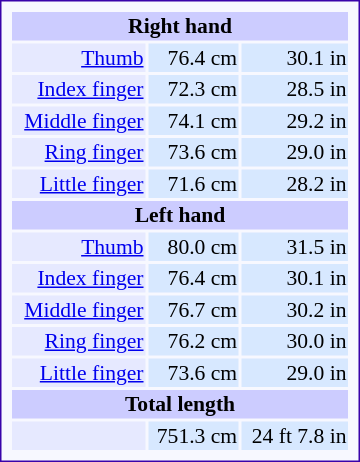<table style="border:1px solid #3903aa; background-color:#f7f8ff; padding:5px; font-size:90%;width:240px; float:right; margin:0 0 0.5em 1em;">
<tr>
<th colspan=3 bgcolor="#ccccff" align=center>Right hand</th>
</tr>
<tr>
<td bgcolor="#e6e9ff" align=right><a href='#'>Thumb</a></td>
<td bgcolor="#d7e8ff" align=right>76.4 cm</td>
<td bgcolor="#d7e8ff" align=right>30.1 in</td>
</tr>
<tr>
<td bgcolor="#e6e9ff" align=right><a href='#'>Index finger</a></td>
<td bgcolor="#d7e8ff" align=right>72.3 cm</td>
<td bgcolor="#d7e8ff" align=right>28.5 in</td>
</tr>
<tr>
<td bgcolor="#e6e9ff" align=right><a href='#'>Middle finger</a></td>
<td bgcolor="#d7e8ff" align=right>74.1 cm</td>
<td bgcolor="#d7e8ff" align=right>29.2 in</td>
</tr>
<tr>
<td bgcolor="#e6e9ff" align=right><a href='#'>Ring finger</a></td>
<td bgcolor="#d7e8ff" align=right>73.6 cm</td>
<td bgcolor="#d7e8ff" align=right>29.0 in</td>
</tr>
<tr>
<td bgcolor="#e6e9ff" align=right><a href='#'>Little finger</a></td>
<td bgcolor="#d7e8ff" align=right>71.6 cm</td>
<td bgcolor="#d7e8ff" align=right>28.2 in</td>
</tr>
<tr>
<th colspan=3 bgcolor="#ccccff" align=center>Left hand</th>
</tr>
<tr>
<td bgcolor="#e6e9ff" align=right><a href='#'>Thumb</a></td>
<td bgcolor="#d7e8ff" align=right>80.0 cm</td>
<td bgcolor="#d7e8ff" align=right>31.5 in</td>
</tr>
<tr>
<td bgcolor="#e6e9ff" align=right><a href='#'>Index finger</a></td>
<td bgcolor="#d7e8ff" align=right>76.4 cm</td>
<td bgcolor="#d7e8ff" align=right>30.1 in</td>
</tr>
<tr>
<td bgcolor="#e6e9ff" align=right><a href='#'>Middle finger</a></td>
<td bgcolor="#d7e8ff" align=right>76.7 cm</td>
<td bgcolor="#d7e8ff" align=right>30.2 in</td>
</tr>
<tr>
<td bgcolor="#e6e9ff" align=right><a href='#'>Ring finger</a></td>
<td bgcolor="#d7e8ff" align=right>76.2 cm</td>
<td bgcolor="#d7e8ff" align=right>30.0 in</td>
</tr>
<tr>
<td bgcolor="#e6e9ff" align=right><a href='#'>Little finger</a></td>
<td bgcolor="#d7e8ff" align=right>73.6 cm</td>
<td bgcolor="#d7e8ff" align=right>29.0 in</td>
</tr>
<tr>
<th colspan=3 bgcolor="#ccccff" align=center>Total length</th>
</tr>
<tr>
<td bgcolor="#e6e9ff" align=right></td>
<td bgcolor="#d7e8ff" align=right>751.3 cm</td>
<td bgcolor="#d7e8ff" align=right>24 ft 7.8 in</td>
</tr>
</table>
